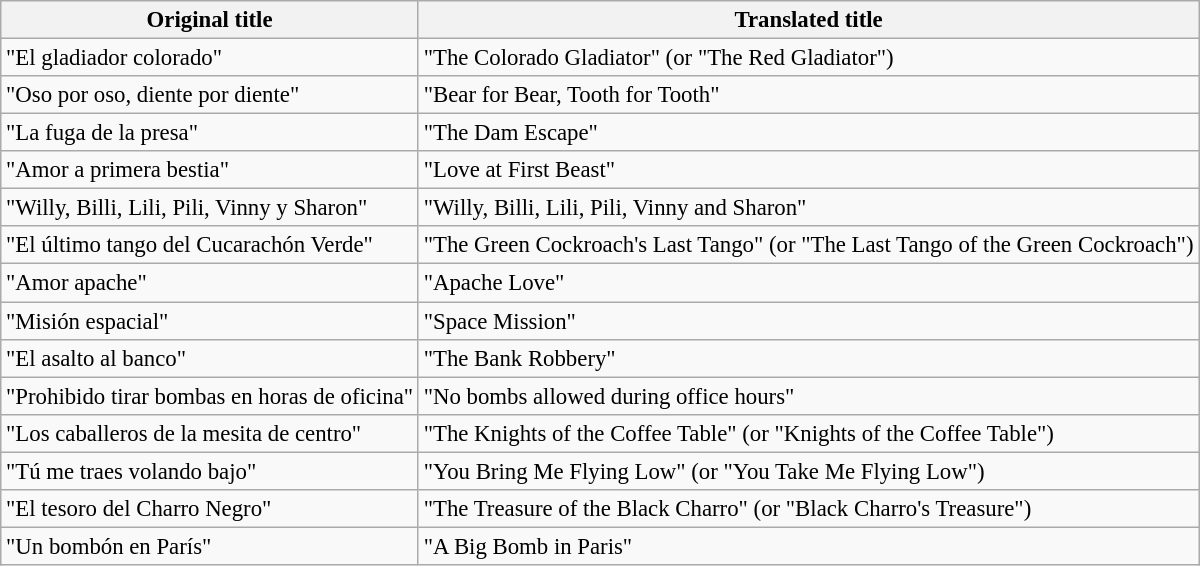<table class="wikitable" style="font-size: 95%;">
<tr>
<th>Original title</th>
<th>Translated title</th>
</tr>
<tr>
<td>"El gladiador colorado"</td>
<td>"The Colorado Gladiator" (or "The Red Gladiator")</td>
</tr>
<tr>
<td>"Oso por oso, diente por diente"</td>
<td>"Bear for Bear, Tooth for Tooth"</td>
</tr>
<tr>
<td>"La fuga de la presa"</td>
<td>"The Dam Escape"</td>
</tr>
<tr>
<td>"Amor a primera bestia"</td>
<td>"Love at First Beast"</td>
</tr>
<tr>
<td>"Willy, Billi, Lili, Pili, Vinny y Sharon"</td>
<td>"Willy, Billi, Lili, Pili, Vinny and Sharon"</td>
</tr>
<tr>
<td>"El último tango del Cucarachón Verde"</td>
<td>"The Green Cockroach's Last Tango" (or "The Last Tango of the Green Cockroach")</td>
</tr>
<tr>
<td>"Amor apache"</td>
<td>"Apache Love"</td>
</tr>
<tr>
<td>"Misión espacial"</td>
<td>"Space Mission"</td>
</tr>
<tr>
<td>"El asalto al banco"</td>
<td>"The Bank Robbery"</td>
</tr>
<tr>
<td>"Prohibido tirar bombas en horas de oficina"</td>
<td>"No bombs allowed during office hours"</td>
</tr>
<tr>
<td>"Los caballeros de la mesita de centro"</td>
<td>"The Knights of the Coffee Table" (or "Knights of the Coffee Table")</td>
</tr>
<tr>
<td>"Tú me traes volando bajo"</td>
<td>"You Bring Me Flying Low" (or "You Take Me Flying Low")</td>
</tr>
<tr>
<td>"El tesoro del Charro Negro"</td>
<td>"The Treasure of the Black Charro" (or "Black Charro's Treasure")</td>
</tr>
<tr>
<td>"Un bombón en París"</td>
<td>"A Big Bomb in Paris"</td>
</tr>
</table>
